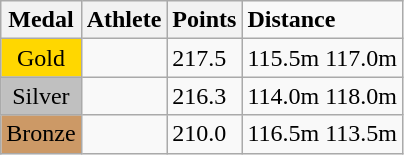<table class="wikitable">
<tr>
<th>Medal</th>
<th>Athlete</th>
<th>Points</th>
<td><strong>Distance</strong></td>
</tr>
<tr>
<td style="text-align:center;background-color:gold;">Gold</td>
<td></td>
<td>217.5</td>
<td>115.5m 117.0m</td>
</tr>
<tr>
<td style="text-align:center;background-color:silver;">Silver</td>
<td></td>
<td>216.3</td>
<td>114.0m 118.0m</td>
</tr>
<tr>
<td style="text-align:center;background-color:#CC9966;">Bronze</td>
<td></td>
<td>210.0</td>
<td>116.5m 113.5m</td>
</tr>
</table>
